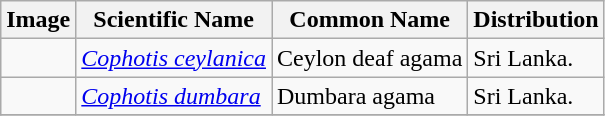<table class="wikitable">
<tr>
<th>Image</th>
<th>Scientific Name</th>
<th>Common Name</th>
<th>Distribution</th>
</tr>
<tr>
<td></td>
<td><em><a href='#'>Cophotis ceylanica</a></em> </td>
<td>Ceylon deaf agama</td>
<td>Sri Lanka.</td>
</tr>
<tr>
<td></td>
<td><em><a href='#'>Cophotis dumbara</a></em> </td>
<td>Dumbara agama</td>
<td>Sri Lanka.</td>
</tr>
<tr>
</tr>
</table>
